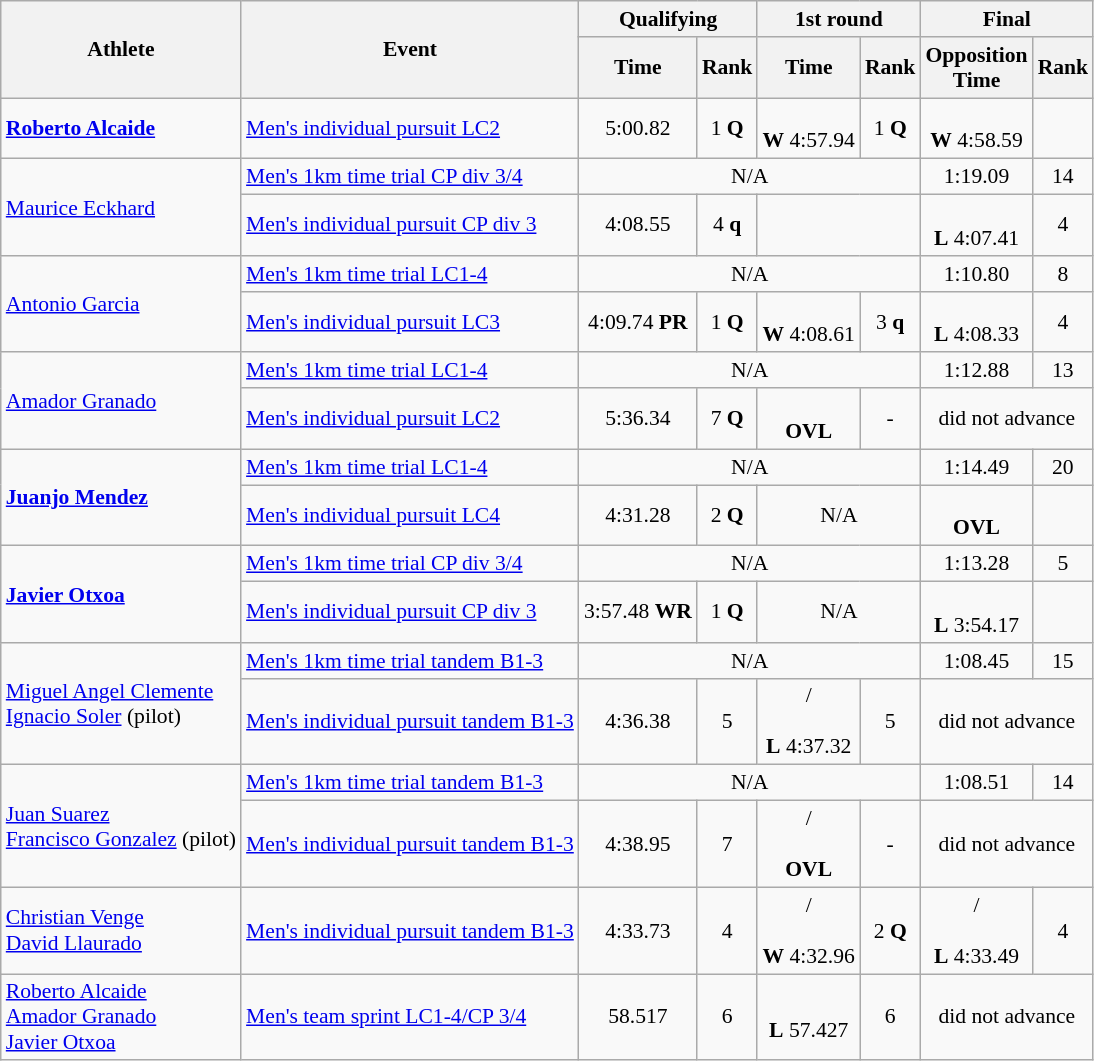<table class=wikitable style="font-size:90%">
<tr>
<th rowspan="2">Athlete</th>
<th rowspan="2">Event</th>
<th colspan="2">Qualifying</th>
<th colspan="2">1st round</th>
<th colspan="2">Final</th>
</tr>
<tr>
<th>Time</th>
<th>Rank</th>
<th>Time</th>
<th>Rank</th>
<th>Opposition<br>Time</th>
<th>Rank</th>
</tr>
<tr>
<td><strong><a href='#'>Roberto Alcaide</a></strong></td>
<td><a href='#'>Men's individual pursuit LC2</a></td>
<td align="center">5:00.82</td>
<td align="center">1 <strong>Q</strong></td>
<td align="center"><br> <strong>W</strong> 4:57.94</td>
<td align="center">1 <strong>Q</strong></td>
<td align="center"><br> <strong>W</strong> 4:58.59</td>
<td align="center"></td>
</tr>
<tr>
<td rowspan="2"><a href='#'>Maurice Eckhard</a></td>
<td><a href='#'>Men's 1km time trial CP div 3/4</a></td>
<td align="center" colspan="4">N/A</td>
<td align="center">1:19.09</td>
<td align="center">14</td>
</tr>
<tr>
<td><a href='#'>Men's individual pursuit CP div 3</a></td>
<td align="center">4:08.55</td>
<td align="center">4 <strong>q</strong></td>
<td align="center" colspan="2"></td>
<td align="center"><br> <strong>L</strong> 4:07.41</td>
<td align="center">4</td>
</tr>
<tr>
<td rowspan="2"><a href='#'>Antonio Garcia</a></td>
<td><a href='#'>Men's 1km time trial LC1-4</a></td>
<td align="center" colspan="4">N/A</td>
<td align="center">1:10.80</td>
<td align="center">8</td>
</tr>
<tr>
<td><a href='#'>Men's individual pursuit LC3</a></td>
<td align="center">4:09.74 <strong>PR</strong></td>
<td align="center">1 <strong>Q</strong></td>
<td align="center"><br> <strong>W</strong> 4:08.61</td>
<td align="center">3 <strong>q</strong></td>
<td align="center"><br> <strong>L</strong> 4:08.33</td>
<td align="center">4</td>
</tr>
<tr>
<td rowspan="2"><a href='#'>Amador Granado</a></td>
<td><a href='#'>Men's 1km time trial LC1-4</a></td>
<td align="center" colspan="4">N/A</td>
<td align="center">1:12.88</td>
<td align="center">13</td>
</tr>
<tr>
<td><a href='#'>Men's individual pursuit LC2</a></td>
<td align="center">5:36.34</td>
<td align="center">7 <strong>Q</strong></td>
<td align="center"><br> <strong>OVL</strong></td>
<td align="center">-</td>
<td align="center" colspan="2">did not advance</td>
</tr>
<tr>
<td rowspan="2"><strong><a href='#'>Juanjo Mendez</a></strong></td>
<td><a href='#'>Men's 1km time trial LC1-4</a></td>
<td align="center" colspan="4">N/A</td>
<td align="center">1:14.49</td>
<td align="center">20</td>
</tr>
<tr>
<td><a href='#'>Men's individual pursuit LC4</a></td>
<td align="center">4:31.28</td>
<td align="center">2 <strong>Q</strong></td>
<td align="center" colspan="2">N/A</td>
<td align="center"><br> <strong>OVL</strong></td>
<td align="center"></td>
</tr>
<tr>
<td rowspan="2"><strong><a href='#'>Javier Otxoa</a></strong></td>
<td><a href='#'>Men's 1km time trial CP div 3/4</a></td>
<td align="center" colspan="4">N/A</td>
<td align="center">1:13.28</td>
<td align="center">5</td>
</tr>
<tr>
<td><a href='#'>Men's individual pursuit CP div 3</a></td>
<td align="center">3:57.48 <strong>WR</strong></td>
<td align="center">1 <strong>Q</strong></td>
<td align="center" colspan="2">N/A</td>
<td align="center"><br> <strong>L</strong> 3:54.17</td>
<td align="center"></td>
</tr>
<tr>
<td rowspan="2"><a href='#'>Miguel Angel Clemente</a><br> <a href='#'>Ignacio Soler</a> (pilot)</td>
<td><a href='#'>Men's 1km time trial tandem B1-3</a></td>
<td align="center" colspan="4">N/A</td>
<td align="center">1:08.45</td>
<td align="center">15</td>
</tr>
<tr>
<td><a href='#'>Men's individual pursuit tandem B1-3</a></td>
<td align="center">4:36.38</td>
<td align="center">5</td>
<td align="center">/ <br><br> <strong>L</strong> 4:37.32</td>
<td align="center">5</td>
<td align="center" colspan="2">did not advance</td>
</tr>
<tr>
<td rowspan="2"><a href='#'>Juan Suarez</a><br> <a href='#'>Francisco Gonzalez</a> (pilot)</td>
<td><a href='#'>Men's 1km time trial tandem B1-3</a></td>
<td align="center" colspan="4">N/A</td>
<td align="center">1:08.51</td>
<td align="center">14</td>
</tr>
<tr>
<td><a href='#'>Men's individual pursuit tandem B1-3</a></td>
<td align="center">4:38.95</td>
<td align="center">7</td>
<td align="center">/ <br><br> <strong>OVL</strong></td>
<td align="center">-</td>
<td align="center" colspan="2">did not advance</td>
</tr>
<tr>
<td><a href='#'>Christian Venge</a><br> <a href='#'>David Llaurado</a></td>
<td><a href='#'>Men's individual pursuit tandem B1-3</a></td>
<td align="center">4:33.73</td>
<td align="center">4</td>
<td align="center">/ <br><br> <strong>W</strong> 4:32.96</td>
<td align="center">2 <strong>Q</strong></td>
<td align="center">/ <br><br> <strong>L</strong> 4:33.49</td>
<td align="center">4</td>
</tr>
<tr>
<td><a href='#'>Roberto Alcaide</a><br> <a href='#'>Amador Granado</a><br> <a href='#'>Javier Otxoa</a></td>
<td><a href='#'>Men's team sprint LC1-4/CP 3/4</a></td>
<td align="center">58.517</td>
<td align="center">6</td>
<td align="center"><br> <strong>L</strong> 57.427</td>
<td align="center">6</td>
<td align="center" colspan="2">did not advance</td>
</tr>
</table>
